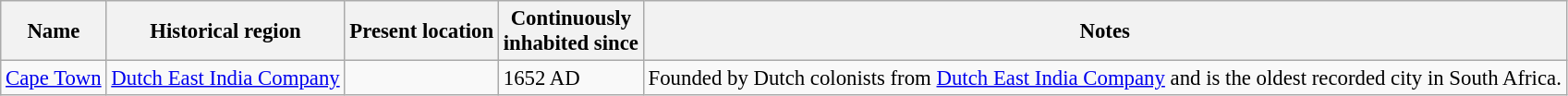<table class="wikitable sortable" style="font-size:95%">
<tr>
<th>Name</th>
<th>Historical region</th>
<th>Present location</th>
<th data-sort-type="number">Continuously<br>inhabited since</th>
<th class="unsortable">Notes</th>
</tr>
<tr>
<td><a href='#'>Cape Town</a></td>
<td><a href='#'>Dutch East India Company</a></td>
<td></td>
<td>1652 AD</td>
<td>Founded by Dutch colonists from <a href='#'>Dutch East India Company</a> and is the oldest recorded city in South Africa.</td>
</tr>
</table>
